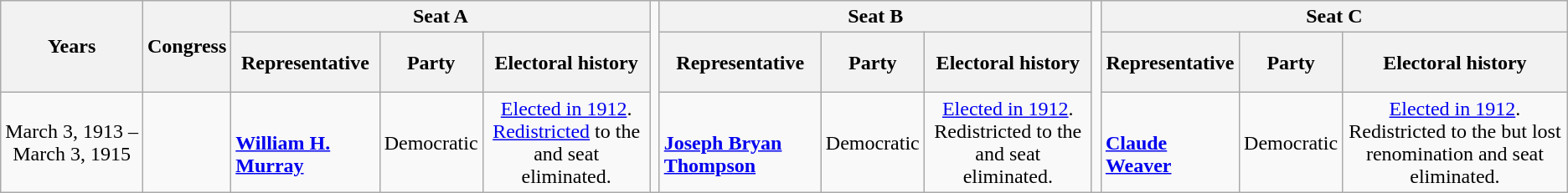<table class=wikitable style="text-align:center">
<tr>
<th rowspan=2>Years</th>
<th rowspan=2>Congress</th>
<th colspan=3>Seat A</th>
<td rowspan=99></td>
<th colspan=3>Seat B</th>
<td rowspan=99></td>
<th colspan=3>Seat C</th>
</tr>
<tr style="height:3em">
<th>Representative</th>
<th>Party</th>
<th>Electoral history</th>
<th>Representative</th>
<th>Party</th>
<th>Electoral history</th>
<th>Representative</th>
<th>Party</th>
<th>Electoral history</th>
</tr>
<tr style="height:3em">
<td nowrap>March 3, 1913 –<br>March 3, 1915</td>
<td></td>
<td align=left><br><strong><a href='#'>William H. Murray</a></strong></td>
<td>Democratic</td>
<td><a href='#'>Elected in 1912</a>.<br><a href='#'>Redistricted</a> to the  and seat eliminated.</td>
<td align=left><br><strong><a href='#'>Joseph Bryan Thompson</a></strong></td>
<td>Democratic</td>
<td><a href='#'>Elected in 1912</a>.<br>Redistricted to the  and seat eliminated.</td>
<td align=left><br><strong><a href='#'>Claude Weaver</a></strong></td>
<td>Democratic</td>
<td><a href='#'>Elected in 1912</a>.<br>Redistricted to the  but lost renomination and seat eliminated.</td>
</tr>
</table>
